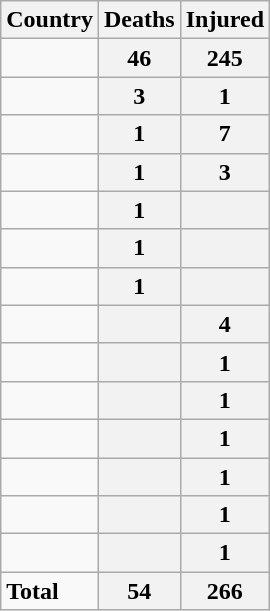<table class="wikitable centre sortable">
<tr>
<th>Country</th>
<th>Deaths</th>
<th>Injured</th>
</tr>
<tr>
<td></td>
<th>46</th>
<th>245</th>
</tr>
<tr>
<td></td>
<th>3</th>
<th>1</th>
</tr>
<tr>
<td></td>
<th>1</th>
<th>7</th>
</tr>
<tr>
<td></td>
<th>1</th>
<th>3</th>
</tr>
<tr>
<td></td>
<th>1</th>
<th></th>
</tr>
<tr>
<td></td>
<th>1</th>
<th></th>
</tr>
<tr>
<td></td>
<th>1</th>
<th></th>
</tr>
<tr>
<td></td>
<th></th>
<th>4</th>
</tr>
<tr>
<td></td>
<th></th>
<th>1</th>
</tr>
<tr>
<td></td>
<th></th>
<th>1</th>
</tr>
<tr>
<td></td>
<th></th>
<th>1</th>
</tr>
<tr>
<td></td>
<th></th>
<th>1</th>
</tr>
<tr>
<td></td>
<th></th>
<th>1</th>
</tr>
<tr>
<td></td>
<th></th>
<th>1</th>
</tr>
<tr class="sortbottom">
<td><strong>Total</strong></td>
<th>54</th>
<th>266</th>
</tr>
</table>
